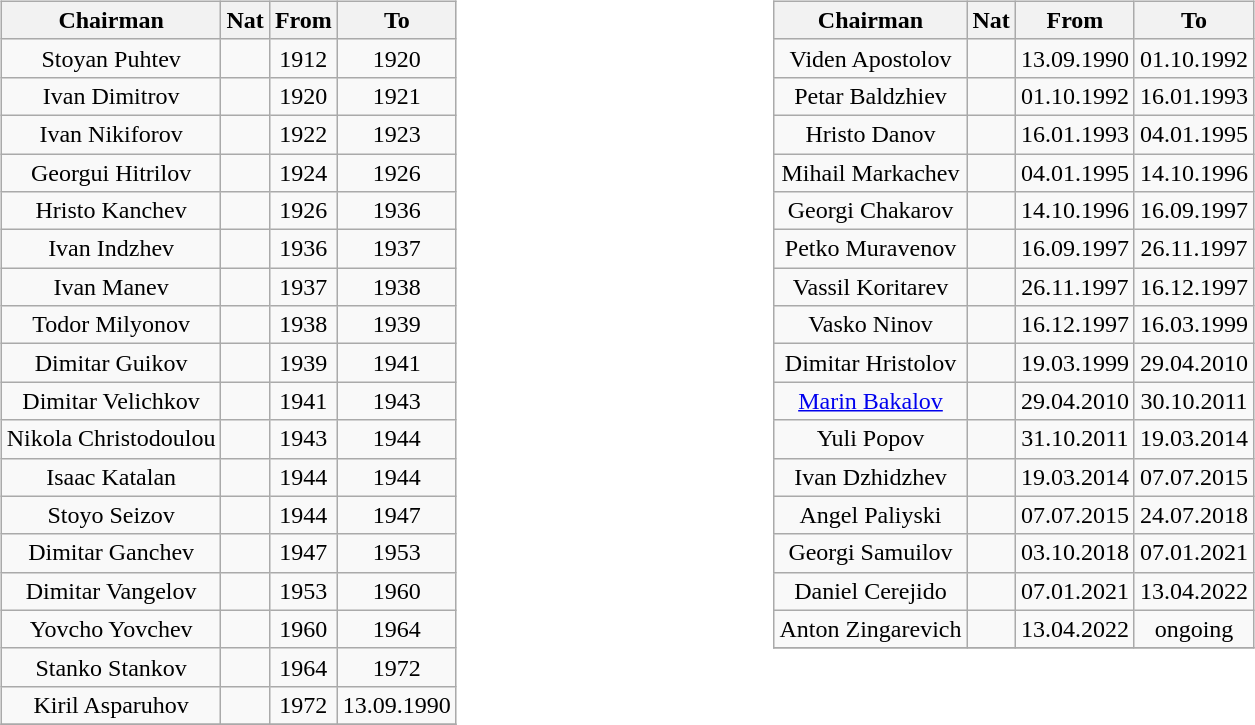<table>
<tr>
<td valign="top" width=33%><br><table class="wikitable" style="text-align: center;">
<tr>
<th>Chairman</th>
<th>Nat</th>
<th>From</th>
<th>To</th>
</tr>
<tr>
<td>Stoyan Puhtev</td>
<td></td>
<td>1912</td>
<td>1920</td>
</tr>
<tr>
<td>Ivan Dimitrov</td>
<td></td>
<td>1920</td>
<td>1921</td>
</tr>
<tr>
<td>Ivan Nikiforov</td>
<td></td>
<td>1922</td>
<td>1923</td>
</tr>
<tr>
<td>Georgui Hitrilov</td>
<td></td>
<td>1924</td>
<td>1926</td>
</tr>
<tr>
<td>Hristo Kanchev</td>
<td></td>
<td>1926</td>
<td>1936</td>
</tr>
<tr>
<td>Ivan Indzhev</td>
<td></td>
<td>1936</td>
<td>1937</td>
</tr>
<tr>
<td>Ivan Manev</td>
<td></td>
<td>1937</td>
<td>1938</td>
</tr>
<tr>
<td>Todor Milyonov</td>
<td></td>
<td>1938</td>
<td>1939</td>
</tr>
<tr>
<td>Dimitar Guikov</td>
<td></td>
<td>1939</td>
<td>1941</td>
</tr>
<tr>
<td>Dimitar Velichkov</td>
<td></td>
<td>1941</td>
<td>1943</td>
</tr>
<tr>
<td>Nikola Christodoulou</td>
<td></td>
<td>1943</td>
<td>1944</td>
</tr>
<tr>
<td>Isaac Katalan</td>
<td></td>
<td>1944</td>
<td>1944</td>
</tr>
<tr>
<td>Stoyo Seizov</td>
<td></td>
<td>1944</td>
<td>1947</td>
</tr>
<tr>
<td>Dimitar Ganchev</td>
<td></td>
<td>1947</td>
<td>1953</td>
</tr>
<tr>
<td>Dimitar Vangelov</td>
<td></td>
<td>1953</td>
<td>1960</td>
</tr>
<tr>
<td>Yovcho Yovchev</td>
<td></td>
<td>1960</td>
<td>1964</td>
</tr>
<tr>
<td>Stanko Stankov</td>
<td></td>
<td>1964</td>
<td>1972</td>
</tr>
<tr>
<td>Kiril Asparuhov</td>
<td></td>
<td>1972</td>
<td>13.09.1990</td>
</tr>
<tr>
</tr>
</table>
</td>
<td valign="top" width=33%><br><table class="wikitable" style="text-align: center;">
<tr>
<th>Chairman</th>
<th>Nat</th>
<th>From</th>
<th>To</th>
</tr>
<tr>
<td>Viden Apostolov</td>
<td></td>
<td>13.09.1990</td>
<td>01.10.1992</td>
</tr>
<tr>
<td>Petar Baldzhiev</td>
<td></td>
<td>01.10.1992</td>
<td>16.01.1993</td>
</tr>
<tr>
<td>Hristo Danov</td>
<td></td>
<td>16.01.1993</td>
<td>04.01.1995</td>
</tr>
<tr>
<td>Mihail Markachev</td>
<td></td>
<td>04.01.1995</td>
<td>14.10.1996</td>
</tr>
<tr>
<td>Georgi Chakarov</td>
<td></td>
<td>14.10.1996</td>
<td>16.09.1997</td>
</tr>
<tr>
<td>Petko Muravenov</td>
<td></td>
<td>16.09.1997</td>
<td>26.11.1997</td>
</tr>
<tr>
<td>Vassil Koritarev</td>
<td></td>
<td>26.11.1997</td>
<td>16.12.1997</td>
</tr>
<tr>
<td>Vasko Ninov</td>
<td></td>
<td>16.12.1997</td>
<td>16.03.1999</td>
</tr>
<tr>
<td>Dimitar Hristolov</td>
<td></td>
<td>19.03.1999</td>
<td>29.04.2010</td>
</tr>
<tr>
<td><a href='#'>Marin Bakalov</a></td>
<td></td>
<td>29.04.2010</td>
<td>30.10.2011</td>
</tr>
<tr>
<td>Yuli Popov</td>
<td></td>
<td>31.10.2011</td>
<td>19.03.2014</td>
</tr>
<tr>
<td>Ivan Dzhidzhev</td>
<td></td>
<td>19.03.2014</td>
<td>07.07.2015</td>
</tr>
<tr>
<td>Angel Paliyski</td>
<td></td>
<td>07.07.2015</td>
<td>24.07.2018</td>
</tr>
<tr>
<td>Georgi Samuilov</td>
<td></td>
<td>03.10.2018</td>
<td>07.01.2021</td>
</tr>
<tr>
<td>Daniel Cerejido</td>
<td></td>
<td>07.01.2021</td>
<td>13.04.2022</td>
</tr>
<tr>
<td>Anton Zingarevich</td>
<td></td>
<td>13.04.2022</td>
<td>ongoing</td>
</tr>
<tr>
</tr>
</table>
</td>
</tr>
</table>
